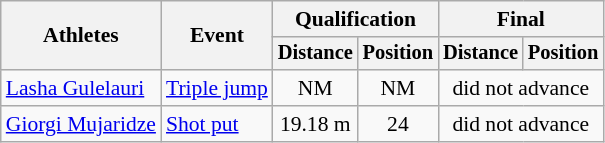<table class=wikitable style="font-size:90%">
<tr>
<th rowspan="2">Athletes</th>
<th rowspan="2">Event</th>
<th colspan="2">Qualification</th>
<th colspan="2">Final</th>
</tr>
<tr style="font-size:95%">
<th>Distance</th>
<th>Position</th>
<th>Distance</th>
<th>Position</th>
</tr>
<tr>
<td><a href='#'>Lasha Gulelauri</a></td>
<td><a href='#'>Triple jump</a></td>
<td align=center>NM</td>
<td align=center>NM</td>
<td align=center colspan=2>did not advance</td>
</tr>
<tr>
<td><a href='#'>Giorgi Mujaridze</a></td>
<td><a href='#'>Shot put</a></td>
<td align=center>19.18 m</td>
<td align=center>24</td>
<td align=center colspan=2>did not advance</td>
</tr>
</table>
